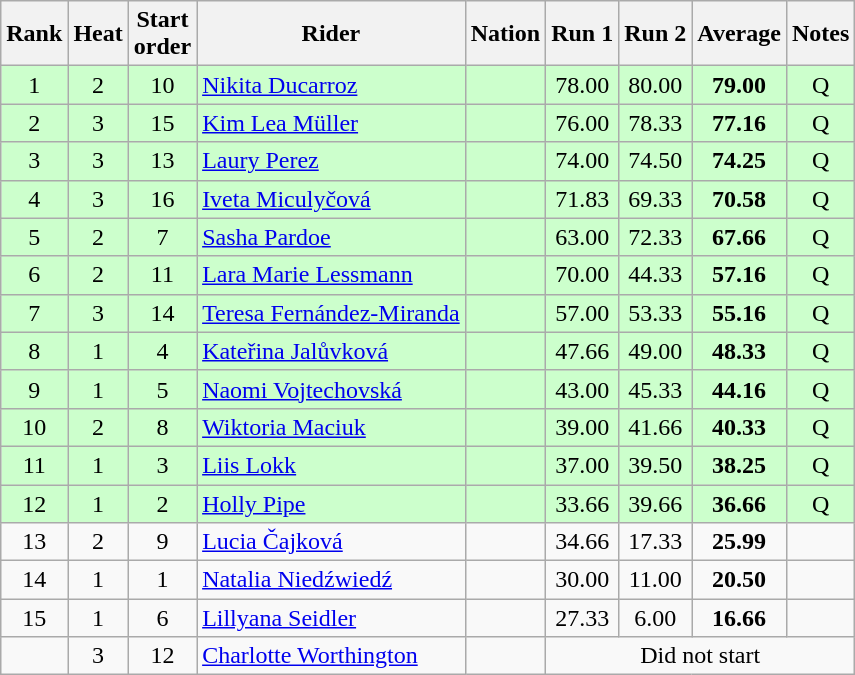<table class="wikitable sortable" style="text-align:center">
<tr>
<th>Rank</th>
<th>Heat</th>
<th>Start<br>order</th>
<th>Rider</th>
<th>Nation</th>
<th>Run 1</th>
<th>Run 2</th>
<th>Average</th>
<th>Notes</th>
</tr>
<tr bgcolor=ccffcc>
<td>1</td>
<td>2</td>
<td>10</td>
<td align=left><a href='#'>Nikita Ducarroz</a></td>
<td align=left></td>
<td>78.00</td>
<td>80.00</td>
<td><strong>79.00</strong></td>
<td>Q</td>
</tr>
<tr bgcolor=ccffcc>
<td>2</td>
<td>3</td>
<td>15</td>
<td align=left><a href='#'>Kim Lea Müller</a></td>
<td align=left></td>
<td>76.00</td>
<td>78.33</td>
<td><strong>77.16</strong></td>
<td>Q</td>
</tr>
<tr bgcolor=ccffcc>
<td>3</td>
<td>3</td>
<td>13</td>
<td align=left><a href='#'>Laury Perez</a></td>
<td align=left></td>
<td>74.00</td>
<td>74.50</td>
<td><strong>74.25</strong></td>
<td>Q</td>
</tr>
<tr bgcolor=ccffcc>
<td>4</td>
<td>3</td>
<td>16</td>
<td align=left><a href='#'>Iveta Miculyčová</a></td>
<td align=left></td>
<td>71.83</td>
<td>69.33</td>
<td><strong>70.58</strong></td>
<td>Q</td>
</tr>
<tr bgcolor=ccffcc>
<td>5</td>
<td>2</td>
<td>7</td>
<td align=left><a href='#'>Sasha Pardoe</a></td>
<td align=left></td>
<td>63.00</td>
<td>72.33</td>
<td><strong>67.66</strong></td>
<td>Q</td>
</tr>
<tr bgcolor=ccffcc>
<td>6</td>
<td>2</td>
<td>11</td>
<td align=left><a href='#'>Lara Marie Lessmann</a></td>
<td align=left></td>
<td>70.00</td>
<td>44.33</td>
<td><strong>57.16</strong></td>
<td>Q</td>
</tr>
<tr bgcolor=ccffcc>
<td>7</td>
<td>3</td>
<td>14</td>
<td align=left><a href='#'>Teresa Fernández-Miranda</a></td>
<td align=left></td>
<td>57.00</td>
<td>53.33</td>
<td><strong>55.16</strong></td>
<td>Q</td>
</tr>
<tr bgcolor=ccffcc>
<td>8</td>
<td>1</td>
<td>4</td>
<td align=left><a href='#'>Kateřina Jalůvková</a></td>
<td align=left></td>
<td>47.66</td>
<td>49.00</td>
<td><strong>48.33</strong></td>
<td>Q</td>
</tr>
<tr bgcolor=ccffcc>
<td>9</td>
<td>1</td>
<td>5</td>
<td align=left><a href='#'>Naomi Vojtechovská</a></td>
<td align=left></td>
<td>43.00</td>
<td>45.33</td>
<td><strong>44.16</strong></td>
<td>Q</td>
</tr>
<tr bgcolor=ccffcc>
<td>10</td>
<td>2</td>
<td>8</td>
<td align=left><a href='#'>Wiktoria Maciuk</a></td>
<td align=left></td>
<td>39.00</td>
<td>41.66</td>
<td><strong>40.33</strong></td>
<td>Q</td>
</tr>
<tr bgcolor=ccffcc>
<td>11</td>
<td>1</td>
<td>3</td>
<td align=left><a href='#'>Liis Lokk</a></td>
<td align=left></td>
<td>37.00</td>
<td>39.50</td>
<td><strong>38.25</strong></td>
<td>Q</td>
</tr>
<tr bgcolor=ccffcc>
<td>12</td>
<td>1</td>
<td>2</td>
<td align=left><a href='#'>Holly Pipe</a></td>
<td align=left></td>
<td>33.66</td>
<td>39.66</td>
<td><strong>36.66</strong></td>
<td>Q</td>
</tr>
<tr>
<td>13</td>
<td>2</td>
<td>9</td>
<td align=left><a href='#'>Lucia Čajková</a></td>
<td align=left></td>
<td>34.66</td>
<td>17.33</td>
<td><strong>25.99</strong></td>
<td></td>
</tr>
<tr>
<td>14</td>
<td>1</td>
<td>1</td>
<td align=left><a href='#'>Natalia Niedźwiedź</a></td>
<td align=left></td>
<td>30.00</td>
<td>11.00</td>
<td><strong>20.50</strong></td>
<td></td>
</tr>
<tr>
<td>15</td>
<td>1</td>
<td>6</td>
<td align=left><a href='#'>Lillyana Seidler</a></td>
<td align=left></td>
<td>27.33</td>
<td>6.00</td>
<td><strong>16.66</strong></td>
<td></td>
</tr>
<tr>
<td></td>
<td>3</td>
<td>12</td>
<td align=left><a href='#'>Charlotte Worthington</a></td>
<td align=left></td>
<td colspan=4>Did not start</td>
</tr>
</table>
